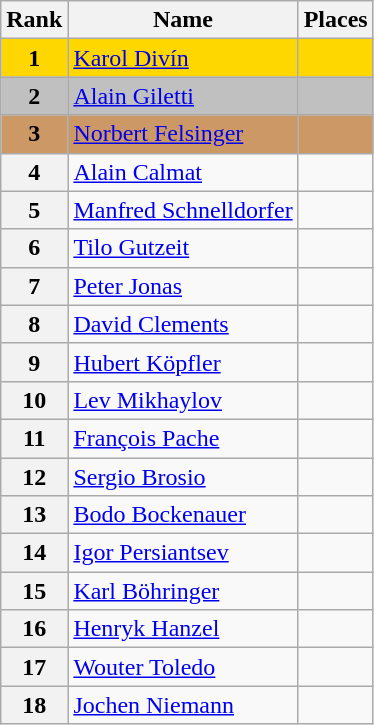<table class="wikitable">
<tr>
<th>Rank</th>
<th>Name</th>
<th>Places</th>
</tr>
<tr bgcolor="gold">
<td align="center"><strong>1</strong></td>
<td> <a href='#'>Karol Divín</a></td>
<td></td>
</tr>
<tr bgcolor="silver">
<td align="center"><strong>2</strong></td>
<td> <a href='#'>Alain Giletti</a></td>
<td></td>
</tr>
<tr bgcolor="cc9966">
<td align="center"><strong>3</strong></td>
<td> <a href='#'>Norbert Felsinger</a></td>
<td></td>
</tr>
<tr>
<th>4</th>
<td> <a href='#'>Alain Calmat</a></td>
<td></td>
</tr>
<tr>
<th>5</th>
<td> <a href='#'>Manfred Schnelldorfer</a></td>
<td></td>
</tr>
<tr>
<th>6</th>
<td> <a href='#'>Tilo Gutzeit</a></td>
<td></td>
</tr>
<tr>
<th>7</th>
<td> <a href='#'>Peter Jonas</a></td>
<td></td>
</tr>
<tr>
<th>8</th>
<td> <a href='#'>David Clements</a></td>
<td></td>
</tr>
<tr>
<th>9</th>
<td> <a href='#'>Hubert Köpfler</a></td>
<td></td>
</tr>
<tr>
<th>10</th>
<td> <a href='#'>Lev Mikhaylov</a></td>
<td></td>
</tr>
<tr>
<th>11</th>
<td> <a href='#'>François Pache</a></td>
<td></td>
</tr>
<tr>
<th>12</th>
<td> <a href='#'>Sergio Brosio</a></td>
<td></td>
</tr>
<tr>
<th>13</th>
<td> <a href='#'>Bodo Bockenauer</a></td>
<td></td>
</tr>
<tr>
<th>14</th>
<td> <a href='#'>Igor Persiantsev</a></td>
<td></td>
</tr>
<tr>
<th>15</th>
<td> <a href='#'>Karl Böhringer</a></td>
<td></td>
</tr>
<tr>
<th>16</th>
<td> <a href='#'>Henryk Hanzel</a></td>
<td></td>
</tr>
<tr>
<th>17</th>
<td> <a href='#'>Wouter Toledo</a></td>
<td></td>
</tr>
<tr>
<th>18</th>
<td> <a href='#'>Jochen Niemann</a></td>
<td></td>
</tr>
</table>
